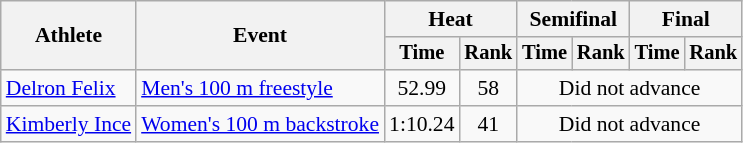<table class=wikitable style="font-size:90%">
<tr>
<th rowspan="2">Athlete</th>
<th rowspan="2">Event</th>
<th colspan="2">Heat</th>
<th colspan="2">Semifinal</th>
<th colspan="2">Final</th>
</tr>
<tr style="font-size:95%">
<th>Time</th>
<th>Rank</th>
<th>Time</th>
<th>Rank</th>
<th>Time</th>
<th>Rank</th>
</tr>
<tr align=center>
<td align=left><a href='#'>Delron Felix</a></td>
<td align=left><a href='#'>Men's 100 m freestyle</a></td>
<td>52.99</td>
<td>58</td>
<td colspan="4">Did not advance</td>
</tr>
<tr align=center>
<td align=left><a href='#'>Kimberly Ince</a></td>
<td align=left><a href='#'>Women's 100 m backstroke</a></td>
<td>1:10.24</td>
<td>41</td>
<td colspan="4">Did not advance</td>
</tr>
</table>
